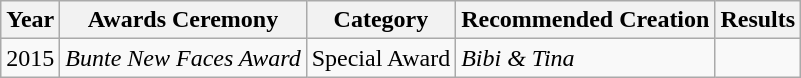<table class="wikitable sortable">
<tr>
<th>Year</th>
<th>Awards Ceremony</th>
<th>Category</th>
<th>Recommended Creation</th>
<th>Results</th>
</tr>
<tr>
<td>2015</td>
<td><em>Bunte New Faces Award</em></td>
<td>Special Award</td>
<td><em>Bibi & Tina</em></td>
<td></td>
</tr>
</table>
